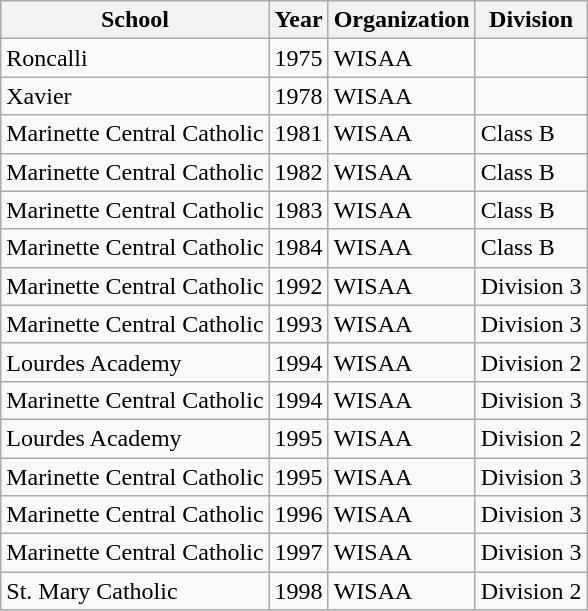<table class="wikitable">
<tr>
<th>School</th>
<th>Year</th>
<th>Organization</th>
<th>Division</th>
</tr>
<tr>
<td>Roncalli</td>
<td>1975</td>
<td>WISAA</td>
<td></td>
</tr>
<tr>
<td>Xavier</td>
<td>1978</td>
<td>WISAA</td>
<td></td>
</tr>
<tr>
<td>Marinette Central Catholic</td>
<td>1981</td>
<td>WISAA</td>
<td>Class B</td>
</tr>
<tr>
<td>Marinette Central Catholic</td>
<td>1982</td>
<td>WISAA</td>
<td>Class B</td>
</tr>
<tr>
<td>Marinette Central Catholic</td>
<td>1983</td>
<td>WISAA</td>
<td>Class B</td>
</tr>
<tr>
<td>Marinette Central Catholic</td>
<td>1984</td>
<td>WISAA</td>
<td>Class B</td>
</tr>
<tr>
<td>Marinette Central Catholic</td>
<td>1992</td>
<td>WISAA</td>
<td>Division 3</td>
</tr>
<tr>
<td>Marinette Central Catholic</td>
<td>1993</td>
<td>WISAA</td>
<td>Division 3</td>
</tr>
<tr>
<td>Lourdes Academy</td>
<td>1994</td>
<td>WISAA</td>
<td>Division 2</td>
</tr>
<tr>
<td>Marinette Central Catholic</td>
<td>1994</td>
<td>WISAA</td>
<td>Division 3</td>
</tr>
<tr>
<td>Lourdes Academy</td>
<td>1995</td>
<td>WISAA</td>
<td>Division 2</td>
</tr>
<tr>
<td>Marinette Central Catholic</td>
<td>1995</td>
<td>WISAA</td>
<td>Division 3</td>
</tr>
<tr>
<td>Marinette Central Catholic</td>
<td>1996</td>
<td>WISAA</td>
<td>Division 3</td>
</tr>
<tr>
<td>Marinette Central Catholic</td>
<td>1997</td>
<td>WISAA</td>
<td>Division 3</td>
</tr>
<tr>
<td>St. Mary Catholic</td>
<td>1998</td>
<td>WISAA</td>
<td>Division 2</td>
</tr>
</table>
